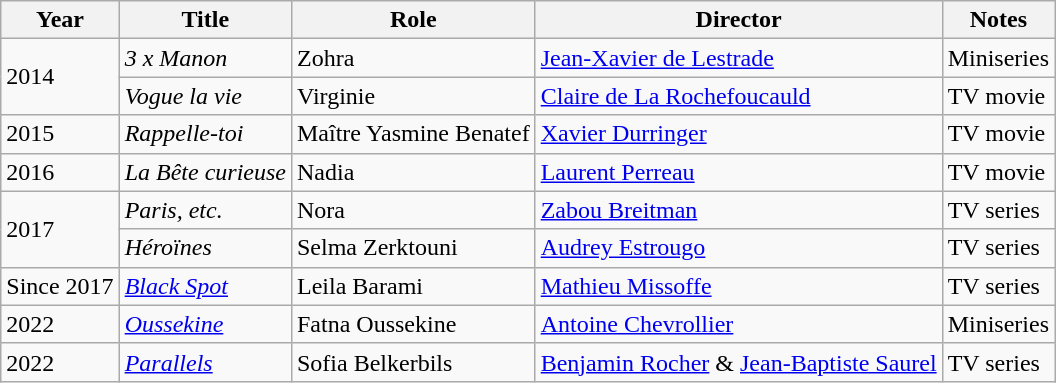<table class="wikitable sortable">
<tr>
<th>Year</th>
<th>Title</th>
<th>Role</th>
<th>Director</th>
<th class="unsortable">Notes</th>
</tr>
<tr>
<td rowspan=2>2014</td>
<td><em>3 x Manon</em></td>
<td>Zohra</td>
<td><a href='#'>Jean-Xavier de Lestrade</a></td>
<td>Miniseries</td>
</tr>
<tr>
<td><em>Vogue la vie </em></td>
<td>Virginie</td>
<td><a href='#'>Claire de La Rochefoucauld</a></td>
<td>TV movie</td>
</tr>
<tr>
<td>2015</td>
<td><em>Rappelle-toi</em></td>
<td>Maître Yasmine Benatef</td>
<td><a href='#'>Xavier Durringer</a></td>
<td>TV movie</td>
</tr>
<tr>
<td>2016</td>
<td><em>La Bête curieuse</em></td>
<td>Nadia</td>
<td><a href='#'>Laurent Perreau</a></td>
<td>TV movie</td>
</tr>
<tr>
<td rowspan=2>2017</td>
<td><em>Paris, etc.</em></td>
<td>Nora</td>
<td><a href='#'>Zabou Breitman</a></td>
<td>TV series</td>
</tr>
<tr>
<td><em>Héroïnes</em></td>
<td>Selma Zerktouni</td>
<td><a href='#'>Audrey Estrougo</a></td>
<td>TV series</td>
</tr>
<tr>
<td>Since 2017</td>
<td><em><a href='#'>Black Spot</a></em></td>
<td>Leila Barami</td>
<td><a href='#'>Mathieu Missoffe</a></td>
<td>TV series</td>
</tr>
<tr>
<td>2022</td>
<td><em><a href='#'>Oussekine</a></em></td>
<td>Fatna Oussekine</td>
<td><a href='#'>Antoine Chevrollier</a></td>
<td>Miniseries</td>
</tr>
<tr>
<td>2022</td>
<td><em><a href='#'>Parallels</a></em></td>
<td>Sofia Belkerbils</td>
<td><a href='#'>Benjamin Rocher</a> & <a href='#'>Jean-Baptiste Saurel</a></td>
<td>TV series</td>
</tr>
</table>
